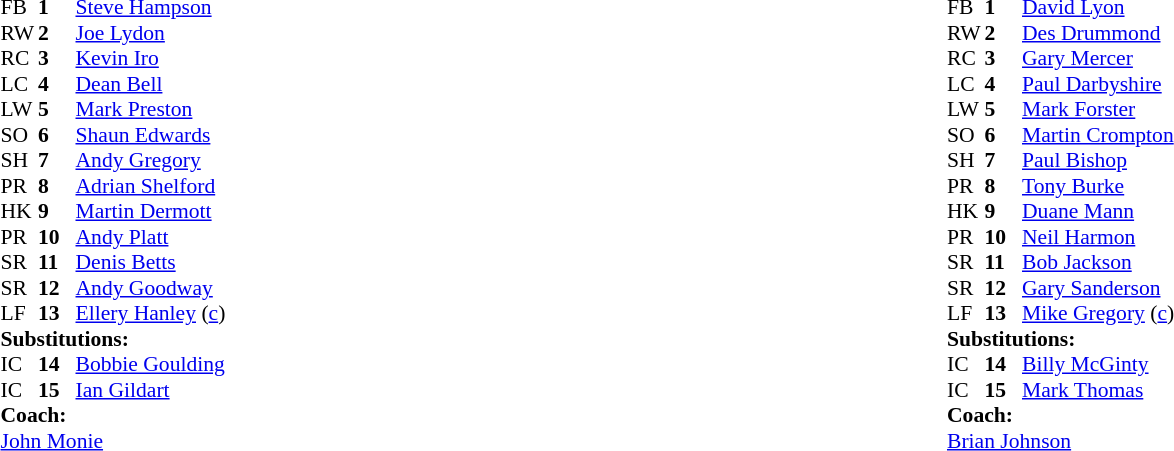<table width="100%">
<tr>
<td valign="top" width="50%"><br><table style="font-size: 90%" cellspacing="0" cellpadding="0">
<tr>
<th width="25"></th>
<th width="25"></th>
</tr>
<tr>
<td>FB</td>
<td><strong>1</strong></td>
<td><a href='#'>Steve Hampson</a></td>
</tr>
<tr>
<td>RW</td>
<td><strong>2</strong></td>
<td><a href='#'>Joe Lydon</a></td>
</tr>
<tr>
<td>RC</td>
<td><strong>3</strong></td>
<td><a href='#'>Kevin Iro</a></td>
</tr>
<tr>
<td>LC</td>
<td><strong>4</strong></td>
<td><a href='#'>Dean Bell</a></td>
</tr>
<tr>
<td>LW</td>
<td><strong>5</strong></td>
<td><a href='#'>Mark Preston</a></td>
</tr>
<tr>
<td>SO</td>
<td><strong>6</strong></td>
<td><a href='#'>Shaun Edwards</a></td>
</tr>
<tr>
<td>SH</td>
<td><strong>7</strong></td>
<td><a href='#'>Andy Gregory</a></td>
</tr>
<tr>
<td>PR</td>
<td><strong>8</strong></td>
<td><a href='#'>Adrian Shelford</a></td>
</tr>
<tr>
<td>HK</td>
<td><strong>9</strong></td>
<td><a href='#'>Martin Dermott</a></td>
</tr>
<tr>
<td>PR</td>
<td><strong>10</strong></td>
<td><a href='#'>Andy Platt</a></td>
</tr>
<tr>
<td>SR</td>
<td><strong>11</strong></td>
<td><a href='#'>Denis Betts</a></td>
</tr>
<tr>
<td>SR</td>
<td><strong>12</strong></td>
<td><a href='#'>Andy Goodway</a></td>
</tr>
<tr>
<td>LF</td>
<td><strong>13</strong></td>
<td><a href='#'>Ellery Hanley</a> (<a href='#'>c</a>)</td>
</tr>
<tr>
<td colspan=3><strong>Substitutions:</strong></td>
</tr>
<tr>
<td>IC</td>
<td><strong>14</strong></td>
<td><a href='#'>Bobbie Goulding</a></td>
</tr>
<tr>
<td>IC</td>
<td><strong>15</strong></td>
<td><a href='#'>Ian Gildart</a></td>
</tr>
<tr>
<td colspan=3><strong>Coach:</strong></td>
</tr>
<tr>
<td colspan="4"><a href='#'>John Monie</a></td>
</tr>
</table>
</td>
<td valign="top" width="50%"><br><table style="font-size: 90%" cellspacing="0" cellpadding="0">
<tr>
<th width="25"></th>
<th width="25"></th>
</tr>
<tr>
<td>FB</td>
<td><strong>1</strong></td>
<td><a href='#'>David Lyon</a></td>
</tr>
<tr>
<td>RW</td>
<td><strong>2</strong></td>
<td><a href='#'>Des Drummond</a></td>
</tr>
<tr>
<td>RC</td>
<td><strong>3</strong></td>
<td><a href='#'>Gary Mercer</a></td>
</tr>
<tr>
<td>LC</td>
<td><strong>4</strong></td>
<td><a href='#'>Paul Darbyshire</a></td>
</tr>
<tr>
<td>LW</td>
<td><strong>5</strong></td>
<td><a href='#'>Mark Forster</a></td>
</tr>
<tr>
<td>SO</td>
<td><strong>6</strong></td>
<td><a href='#'>Martin Crompton</a></td>
</tr>
<tr>
<td>SH</td>
<td><strong>7</strong></td>
<td><a href='#'>Paul Bishop</a></td>
</tr>
<tr>
<td>PR</td>
<td><strong>8</strong></td>
<td><a href='#'>Tony Burke</a></td>
</tr>
<tr>
<td>HK</td>
<td><strong>9</strong></td>
<td><a href='#'>Duane Mann</a></td>
</tr>
<tr>
<td>PR</td>
<td><strong>10</strong></td>
<td><a href='#'>Neil Harmon</a></td>
</tr>
<tr>
<td>SR</td>
<td><strong>11</strong></td>
<td><a href='#'>Bob Jackson</a></td>
</tr>
<tr>
<td>SR</td>
<td><strong>12</strong></td>
<td><a href='#'>Gary Sanderson</a></td>
</tr>
<tr>
<td>LF</td>
<td><strong>13</strong></td>
<td><a href='#'>Mike Gregory</a> (<a href='#'>c</a>)</td>
</tr>
<tr>
<td colspan=3><strong>Substitutions:</strong></td>
</tr>
<tr>
<td>IC</td>
<td><strong>14</strong></td>
<td><a href='#'>Billy McGinty</a></td>
</tr>
<tr>
<td>IC</td>
<td><strong>15</strong></td>
<td><a href='#'>Mark Thomas</a></td>
</tr>
<tr>
<td colspan=3><strong>Coach:</strong></td>
</tr>
<tr>
<td colspan="4"><a href='#'>Brian Johnson</a></td>
</tr>
</table>
</td>
</tr>
</table>
